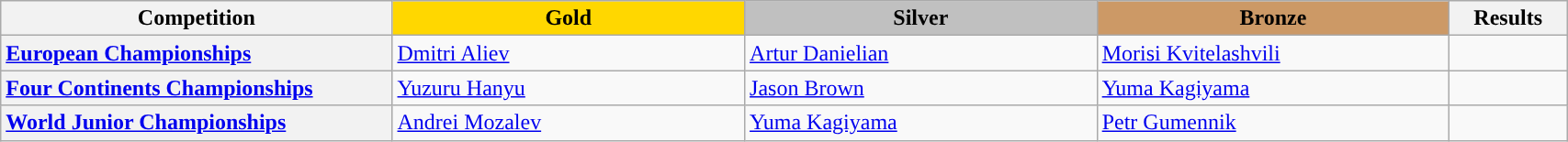<table class="wikitable unsortable" style="text-align:left; width:90%">
<tr>
<th scope="col" style="text-align:center; width:25%;">Competition</th>
<td scope="col" style="text-align:center; width:22.5%; background:gold"><strong>Gold</strong></td>
<td scope="col" style="text-align:center; width:22.5%; background:silver"><strong>Silver</strong></td>
<td scope="col" style="text-align:center; width:22.5%; background:#c96"><strong>Bronze</strong></td>
<th scope="col" style="text-align:center; width:7.5%;">Results</th>
</tr>
<tr>
<th scope="row" style="text-align:left"> <a href='#'>European Championships</a></th>
<td> <a href='#'>Dmitri Aliev</a></td>
<td> <a href='#'>Artur Danielian</a></td>
<td> <a href='#'>Morisi Kvitelashvili</a></td>
<td></td>
</tr>
<tr>
<th scope="row" style="text-align:left"> <a href='#'>Four Continents Championships</a></th>
<td> <a href='#'>Yuzuru Hanyu</a></td>
<td> <a href='#'>Jason Brown</a></td>
<td> <a href='#'>Yuma Kagiyama</a></td>
<td></td>
</tr>
<tr>
<th scope="row" style="text-align:left"> <a href='#'>World Junior Championships</a></th>
<td> <a href='#'>Andrei Mozalev</a></td>
<td> <a href='#'>Yuma Kagiyama</a></td>
<td> <a href='#'>Petr Gumennik</a></td>
<td></td>
</tr>
</table>
